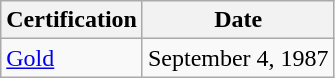<table class="wikitable">
<tr>
<th>Certification</th>
<th>Date</th>
</tr>
<tr>
<td><a href='#'>Gold</a></td>
<td>September 4, 1987</td>
</tr>
</table>
